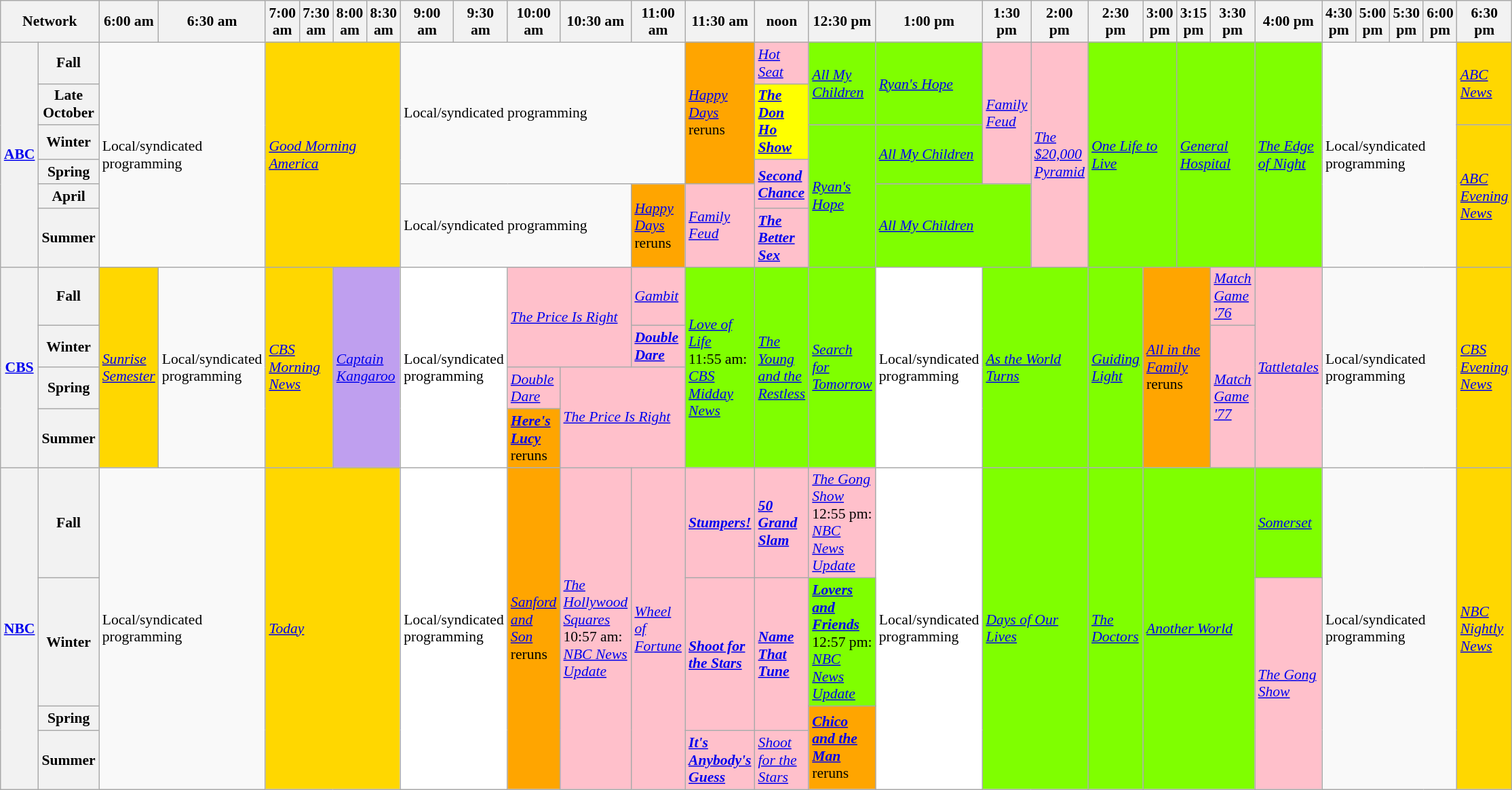<table class=wikitable style="font-size:90%">
<tr>
<th width="1.5%" bgcolor="#C0C0C0" colspan="2">Network</th>
<th width="4%" bgcolor="#C0C0C0">6:00 am</th>
<th width="4%" bgcolor="#C0C0C0">6:30 am</th>
<th width="4%" bgcolor="#C0C0C0">7:00 am</th>
<th width="4%" bgcolor="#C0C0C0">7:30 am</th>
<th width="4%" bgcolor="#C0C0C0">8:00 am</th>
<th width="4%" bgcolor="#C0C0C0">8:30 am</th>
<th width="4%" bgcolor="#C0C0C0">9:00 am</th>
<th width="4%" bgcolor="#C0C0C0">9:30 am</th>
<th width="4%" bgcolor="#C0C0C0">10:00 am</th>
<th width="4%" bgcolor="#C0C0C0">10:30 am</th>
<th width="4%" bgcolor="#C0C0C0">11:00 am</th>
<th width="4%" bgcolor="#C0C0C0">11:30 am</th>
<th width="4%" bgcolor="#C0C0C0">noon</th>
<th width="4%" bgcolor="#C0C0C0">12:30 pm</th>
<th width="4%" bgcolor="#C0C0C0">1:00 pm</th>
<th width="4%" bgcolor="#C0C0C0">1:30 pm</th>
<th width="4%" bgcolor="#C0C0C0">2:00 pm</th>
<th width="4%" bgcolor="#C0C0C0">2:30 pm</th>
<th width="4%" bgcolor="#C0C0C0">3:00 pm</th>
<th width="4%" bgcolor="#C0C0C0">3:15 pm</th>
<th width="4%" bgcolor="#C0C0C0">3:30 pm</th>
<th width="4%" bgcolor="#C0C0C0">4:00 pm</th>
<th width="4%" bgcolor="#C0C0C0">4:30 pm</th>
<th width="4%" bgcolor="#C0C0C0">5:00 pm</th>
<th width="4%" bgcolor="#C0C0C0">5:30 pm</th>
<th width="4%" bgcolor="#C0C0C0">6:00 pm</th>
<th width="4%" bgcolor="#C0C0C0">6:30 pm</th>
</tr>
<tr>
<th rowspan="6" bgcolor="#C0C0C0"><a href='#'>ABC</a></th>
<th>Fall</th>
<td colspan="2" rowspan="6">Local/syndicated programming</td>
<td colspan="4" rowspan="6" bgcolor="gold"><em><a href='#'>Good Morning America</a></em></td>
<td colspan="5" rowspan="4">Local/syndicated programming</td>
<td rowspan="4" bgcolor="orange"><em><a href='#'>Happy Days</a></em> reruns</td>
<td bgcolor="pink"><em><a href='#'>Hot Seat</a></em></td>
<td rowspan="2" bgcolor="chartreuse"><em><a href='#'>All My Children</a></em></td>
<td rowspan="2" bgcolor="chartreuse"><em><a href='#'>Ryan's Hope</a></em></td>
<td rowspan="4" bgcolor="pink"><em><a href='#'>Family Feud</a></em></td>
<td rowspan="6" bgcolor="pink"><em><a href='#'>The $20,000 Pyramid</a></em></td>
<td colspan="2" rowspan="6" bgcolor="chartreuse"><em><a href='#'>One Life to Live</a></em></td>
<td colspan="2" rowspan="6" bgcolor="chartreuse"><em><a href='#'>General Hospital</a></em></td>
<td rowspan="6" bgcolor="chartreuse"><em><a href='#'>The Edge of Night</a></em></td>
<td colspan="4" rowspan="6">Local/syndicated programming</td>
<td rowspan="2" bgcolor="gold"><em><a href='#'>ABC News</a></em></td>
</tr>
<tr>
<th>Late October</th>
<td rowspan="2" bgcolor="yellow"><strong><em><a href='#'>The Don Ho Show</a></em></strong></td>
</tr>
<tr>
<th>Winter</th>
<td rowspan="4" bgcolor="chartreuse"><em><a href='#'>Ryan's Hope</a></em></td>
<td rowspan="2" bgcolor="chartreuse"><em><a href='#'>All My Children</a></em></td>
<td rowspan="4" bgcolor="gold"><em><a href='#'>ABC Evening News</a></em></td>
</tr>
<tr>
<th>Spring</th>
<td rowspan="2" bgcolor="pink"><strong><em><a href='#'>Second Chance</a></em></strong></td>
</tr>
<tr>
<th>April</th>
<td colspan="4" rowspan="2">Local/syndicated programming</td>
<td rowspan="2" bgcolor="orange"><em><a href='#'>Happy Days</a></em> reruns</td>
<td rowspan="2" bgcolor="pink"><em><a href='#'>Family Feud</a></em></td>
<td colspan="2" rowspan="2" bgcolor="chartreuse"><em><a href='#'>All My Children</a></em></td>
</tr>
<tr>
<th>Summer</th>
<td bgcolor="pink"><strong><em><a href='#'>The Better Sex</a></em></strong></td>
</tr>
<tr>
<th rowspan="4" bgcolor="#C0C0C0"><a href='#'>CBS</a></th>
<th>Fall</th>
<td rowspan="4" bgcolor="gold"><em><a href='#'>Sunrise Semester</a></em></td>
<td rowspan="4">Local/syndicated programming</td>
<td colspan="2" rowspan="4" bgcolor="gold"><em><a href='#'>CBS Morning News</a></em></td>
<td colspan="2" rowspan="4" bgcolor="bf9fef"><em><a href='#'>Captain Kangaroo</a></em></td>
<td colspan="2" rowspan="4" bgcolor="white">Local/syndicated programming</td>
<td colspan="2" rowspan="2" bgcolor="pink"><em><a href='#'>The Price Is Right</a></em></td>
<td bgcolor="pink"><em><a href='#'>Gambit</a></em></td>
<td rowspan="4" bgcolor="chartreuse"><em><a href='#'>Love of Life</a></em><br>11:55 am: <em><a href='#'>CBS Midday News</a></em></td>
<td rowspan="4" bgcolor="chartreuse"><em><a href='#'>The Young and the Restless</a></em></td>
<td rowspan="4" bgcolor="chartreuse"><em><a href='#'>Search for Tomorrow</a></em></td>
<td rowspan="4" bgcolor="white">Local/syndicated programming</td>
<td colspan="2" rowspan="4" bgcolor="chartreuse"><em><a href='#'>As the World Turns</a></em></td>
<td rowspan="4" bgcolor="chartreuse"><em><a href='#'>Guiding Light</a></em></td>
<td colspan="2" rowspan="4" bgcolor="orange"><em><a href='#'>All in the Family</a></em> reruns</td>
<td bgcolor="pink"><em><a href='#'>Match Game '76</a></em></td>
<td rowspan="4" bgcolor="pink"><em><a href='#'>Tattletales</a></em></td>
<td colspan="4" rowspan="4">Local/syndicated programming</td>
<td rowspan="4" bgcolor="gold"><em><a href='#'>CBS Evening News</a></em></td>
</tr>
<tr>
<th>Winter</th>
<td bgcolor="pink"><strong><em><a href='#'>Double Dare</a></em></strong></td>
<td rowspan="3" bgcolor="pink"><em><a href='#'>Match Game '77</a></em></td>
</tr>
<tr>
<th>Spring</th>
<td bgcolor="pink"><em><a href='#'>Double Dare</a></em></td>
<td colspan="2" rowspan="2" bgcolor="pink"><em><a href='#'>The Price Is Right</a></em></td>
</tr>
<tr>
<th>Summer</th>
<td bgcolor="orange"><strong><em><a href='#'>Here's Lucy</a></em></strong> reruns</td>
</tr>
<tr>
<th rowspan="4" bgcolor="#C0C0C0"><a href='#'>NBC</a></th>
<th>Fall</th>
<td colspan="2" rowspan="4">Local/syndicated programming</td>
<td colspan="4" rowspan="4" bgcolor="gold"><em><a href='#'>Today</a></em></td>
<td colspan="2" rowspan="4" bgcolor="white">Local/syndicated programming</td>
<td rowspan="4" bgcolor="orange"><em><a href='#'>Sanford and Son</a></em> reruns</td>
<td rowspan="4" bgcolor="pink"><em><a href='#'>The Hollywood Squares</a></em><br>10:57 am: <em><a href='#'>NBC News Update</a></em></td>
<td rowspan="4" bgcolor="pink"><em><a href='#'>Wheel of Fortune</a></em></td>
<td bgcolor="pink"><strong><em><a href='#'>Stumpers!</a></em></strong></td>
<td bgcolor="pink"><strong><em><a href='#'>50 Grand Slam</a></em></strong></td>
<td rowspan="1" bgcolor="pink"><em><a href='#'>The Gong Show</a></em><br>12:55 pm: <em><a href='#'>NBC News Update</a></em></td>
<td rowspan="4" bgcolor="white">Local/syndicated programming</td>
<td colspan="2" rowspan="4" bgcolor="chartreuse"><em><a href='#'>Days of Our Lives</a></em></td>
<td rowspan="4" bgcolor="chartreuse"><em><a href='#'>The Doctors</a></em></td>
<td colspan="3" rowspan="4" bgcolor="chartreuse"><em><a href='#'>Another World</a></em></td>
<td bgcolor="chartreuse"><em><a href='#'>Somerset</a></em></td>
<td colspan="4" rowspan="4">Local/syndicated programming</td>
<td rowspan="4" bgcolor="gold"><em><a href='#'>NBC Nightly News</a></em></td>
</tr>
<tr>
<th>Winter</th>
<td rowspan="2" bgcolor="pink"><strong><em><a href='#'>Shoot for the Stars</a></em></strong></td>
<td rowspan="2" bgcolor="pink"><strong><em><a href='#'>Name That Tune</a></em></strong></td>
<td bgcolor="chartreuse"><strong><em><a href='#'>Lovers and Friends</a></em></strong><br>12:57 pm: <em><a href='#'>NBC News Update</a></em></td>
<td rowspan="3" bgcolor="pink"><em><a href='#'>The Gong Show</a></em></td>
</tr>
<tr>
<th>Spring</th>
<td rowspan="2" bgcolor="orange"><strong><em><a href='#'>Chico and the Man</a></em></strong> reruns</td>
</tr>
<tr>
<th>Summer</th>
<td bgcolor="pink"><strong><em><a href='#'>It's Anybody's Guess</a></em></strong></td>
<td bgcolor="pink"><em><a href='#'>Shoot for the Stars</a></em></td>
</tr>
</table>
